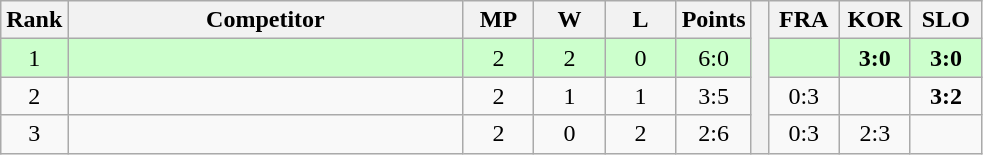<table class="wikitable" style="text-align:center">
<tr>
<th>Rank</th>
<th style="width:16em">Competitor</th>
<th style="width:2.5em">MP</th>
<th style="width:2.5em">W</th>
<th style="width:2.5em">L</th>
<th>Points</th>
<th rowspan="4"> </th>
<th style="width:2.5em">FRA</th>
<th style="width:2.5em">KOR</th>
<th style="width:2.5em">SLO</th>
</tr>
<tr style="background:#cfc;">
<td>1</td>
<td style="text-align:left"></td>
<td>2</td>
<td>2</td>
<td>0</td>
<td>6:0</td>
<td></td>
<td><strong>3:0</strong></td>
<td><strong>3:0</strong></td>
</tr>
<tr>
<td>2</td>
<td style="text-align:left"></td>
<td>2</td>
<td>1</td>
<td>1</td>
<td>3:5</td>
<td>0:3</td>
<td></td>
<td><strong>3:2</strong></td>
</tr>
<tr>
<td>3</td>
<td style="text-align:left"></td>
<td>2</td>
<td>0</td>
<td>2</td>
<td>2:6</td>
<td>0:3</td>
<td>2:3</td>
<td></td>
</tr>
</table>
